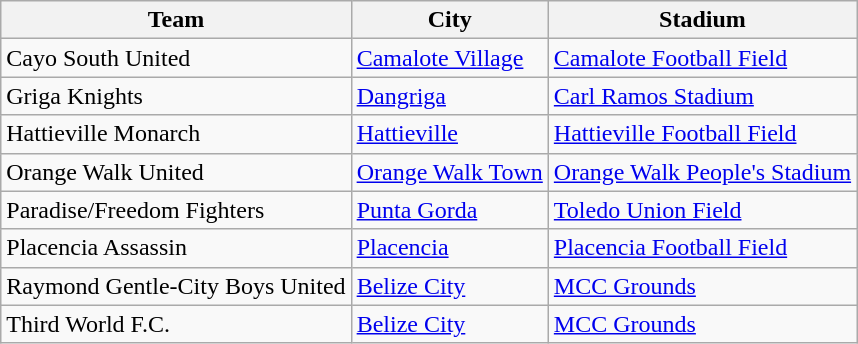<table class="wikitable">
<tr>
<th>Team</th>
<th>City</th>
<th>Stadium</th>
</tr>
<tr>
<td>Cayo South United</td>
<td><a href='#'>Camalote Village</a></td>
<td><a href='#'>Camalote Football Field</a></td>
</tr>
<tr>
<td>Griga Knights</td>
<td><a href='#'>Dangriga</a></td>
<td><a href='#'>Carl Ramos Stadium</a></td>
</tr>
<tr>
<td>Hattieville Monarch</td>
<td><a href='#'>Hattieville</a></td>
<td><a href='#'>Hattieville Football Field</a></td>
</tr>
<tr>
<td>Orange Walk United</td>
<td><a href='#'>Orange Walk Town</a></td>
<td><a href='#'>Orange Walk People's Stadium</a></td>
</tr>
<tr>
<td>Paradise/Freedom Fighters</td>
<td><a href='#'>Punta Gorda</a></td>
<td><a href='#'>Toledo Union Field</a></td>
</tr>
<tr>
<td>Placencia Assassin</td>
<td><a href='#'>Placencia</a></td>
<td><a href='#'>Placencia Football Field</a></td>
</tr>
<tr>
<td>Raymond Gentle-City Boys United</td>
<td><a href='#'>Belize City</a></td>
<td><a href='#'>MCC Grounds</a></td>
</tr>
<tr>
<td>Third World F.C.</td>
<td><a href='#'>Belize City</a></td>
<td><a href='#'>MCC Grounds</a></td>
</tr>
</table>
